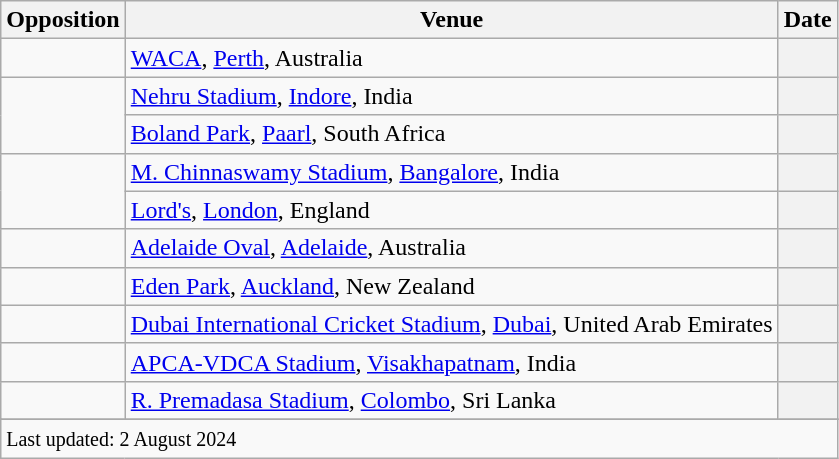<table class="wikitable sortable">
<tr>
<th scope=col>Opposition</th>
<th scope=col>Venue</th>
<th scope=col>Date</th>
</tr>
<tr>
<td scope=row></td>
<td><a href='#'>WACA</a>, <a href='#'>Perth</a>, Australia</td>
<th scope=row></th>
</tr>
<tr>
<td scope=row rowspan=2></td>
<td><a href='#'>Nehru Stadium</a>, <a href='#'>Indore</a>, India</td>
<th scope=row></th>
</tr>
<tr>
<td><a href='#'>Boland Park</a>, <a href='#'>Paarl</a>, South Africa</td>
<th scope=row></th>
</tr>
<tr>
<td scope=row rowspan=2></td>
<td><a href='#'>M. Chinnaswamy Stadium</a>, <a href='#'>Bangalore</a>, India</td>
<th scope=row> </th>
</tr>
<tr>
<td><a href='#'>Lord's</a>, <a href='#'>London</a>, England</td>
<th scope=row></th>
</tr>
<tr>
<td scope=row></td>
<td><a href='#'>Adelaide Oval</a>, <a href='#'>Adelaide</a>, Australia</td>
<th scope=row></th>
</tr>
<tr>
<td scope=row></td>
<td><a href='#'>Eden Park</a>, <a href='#'>Auckland</a>, New Zealand</td>
<th scope=row></th>
</tr>
<tr>
<td scope=row></td>
<td><a href='#'>Dubai International Cricket Stadium</a>, <a href='#'>Dubai</a>, United Arab Emirates</td>
<th scope=row></th>
</tr>
<tr>
<td scope=row></td>
<td><a href='#'>APCA-VDCA Stadium</a>, <a href='#'>Visakhapatnam</a>, India</td>
<th scope=row></th>
</tr>
<tr>
<td scope=row></td>
<td><a href='#'>R. Premadasa Stadium</a>, <a href='#'>Colombo</a>, Sri Lanka</td>
<th scope=row></th>
</tr>
<tr>
</tr>
<tr class=sortbottom>
<td colspan=3><small>Last updated: 2 August 2024</small></td>
</tr>
</table>
